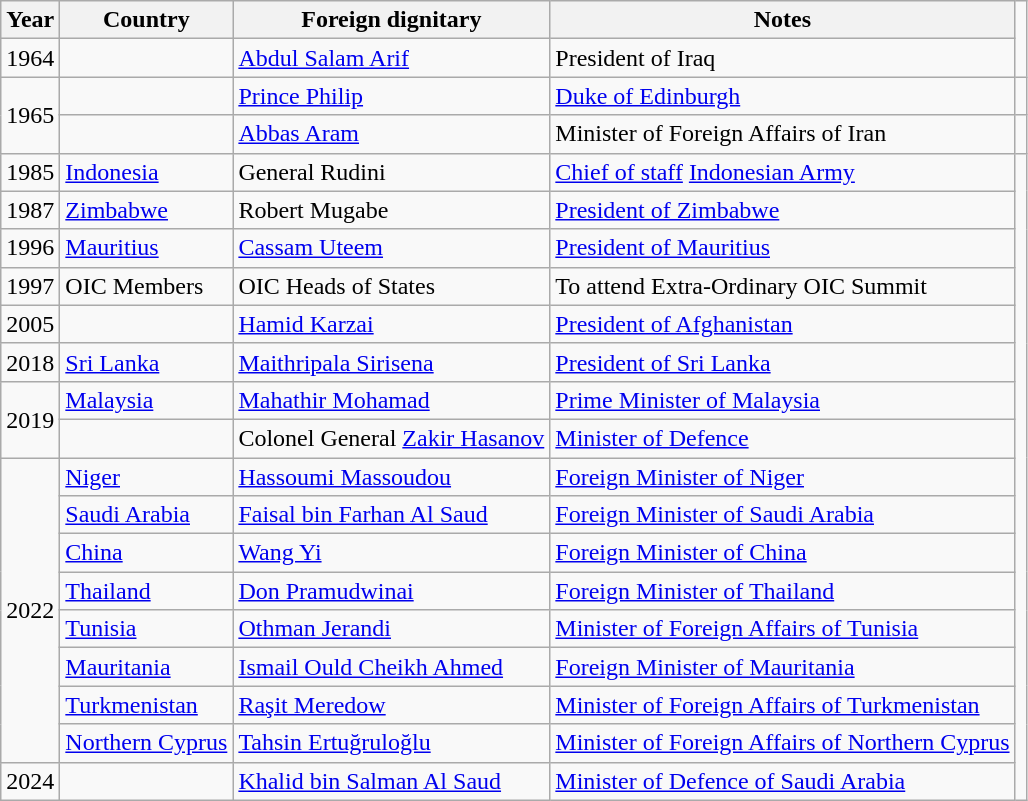<table class="wikitable sortable">
<tr>
<th>Year</th>
<th>Country</th>
<th>Foreign dignitary<br></th>
<th>Notes</th>
</tr>
<tr>
<td>1964</td>
<td></td>
<td><a href='#'>Abdul Salam Arif</a></td>
<td>President of Iraq</td>
</tr>
<tr>
<td rowspan="2">1965</td>
<td></td>
<td><a href='#'>Prince Philip</a></td>
<td><a href='#'>Duke of Edinburgh</a></td>
<td></td>
</tr>
<tr>
<td></td>
<td><a href='#'>Abbas Aram</a></td>
<td>Minister of Foreign Affairs of Iran</td>
<td></td>
</tr>
<tr>
<td>1985</td>
<td> <a href='#'>Indonesia</a></td>
<td>General Rudini</td>
<td><a href='#'>Chief of staff</a> <a href='#'>Indonesian Army</a></td>
</tr>
<tr>
<td>1987</td>
<td> <a href='#'>Zimbabwe</a></td>
<td>Robert Mugabe</td>
<td><a href='#'>President of Zimbabwe</a></td>
</tr>
<tr>
<td>1996</td>
<td> <a href='#'>Mauritius</a></td>
<td><a href='#'>Cassam Uteem</a></td>
<td><a href='#'>President of Mauritius</a></td>
</tr>
<tr>
<td>1997</td>
<td>OIC Members</td>
<td>OIC Heads of States</td>
<td>To attend Extra-Ordinary OIC Summit</td>
</tr>
<tr>
<td>2005</td>
<td></td>
<td><a href='#'>Hamid Karzai</a></td>
<td><a href='#'>President of Afghanistan</a></td>
</tr>
<tr>
<td>2018</td>
<td> <a href='#'>Sri Lanka</a></td>
<td><a href='#'>Maithripala Sirisena</a></td>
<td><a href='#'>President of Sri Lanka</a></td>
</tr>
<tr>
<td rowspan="2">2019</td>
<td> <a href='#'>Malaysia</a></td>
<td><a href='#'>Mahathir Mohamad</a></td>
<td><a href='#'>Prime Minister of Malaysia</a></td>
</tr>
<tr>
<td></td>
<td>Colonel General <a href='#'>Zakir Hasanov</a></td>
<td><a href='#'>Minister of Defence</a></td>
</tr>
<tr>
<td rowspan="8">2022</td>
<td> <a href='#'>Niger</a></td>
<td><a href='#'>Hassoumi Massoudou</a></td>
<td><a href='#'>Foreign Minister of Niger</a></td>
</tr>
<tr>
<td> <a href='#'>Saudi Arabia</a></td>
<td><a href='#'>Faisal bin Farhan Al Saud</a></td>
<td><a href='#'>Foreign Minister of Saudi Arabia</a></td>
</tr>
<tr>
<td> <a href='#'>China</a></td>
<td><a href='#'>Wang Yi</a></td>
<td><a href='#'>Foreign Minister of China</a></td>
</tr>
<tr>
<td> <a href='#'>Thailand</a></td>
<td><a href='#'>Don Pramudwinai</a></td>
<td><a href='#'>Foreign Minister of Thailand</a></td>
</tr>
<tr>
<td> <a href='#'>Tunisia</a></td>
<td><a href='#'>Othman Jerandi</a></td>
<td><a href='#'>Minister of Foreign Affairs of Tunisia</a></td>
</tr>
<tr>
<td> <a href='#'>Mauritania</a></td>
<td><a href='#'>Ismail Ould Cheikh Ahmed</a></td>
<td><a href='#'>Foreign Minister of Mauritania</a></td>
</tr>
<tr>
<td> <a href='#'>Turkmenistan</a></td>
<td><a href='#'>Raşit Meredow</a></td>
<td><a href='#'>Minister of Foreign Affairs of Turkmenistan</a></td>
</tr>
<tr>
<td> <a href='#'>Northern Cyprus</a></td>
<td><a href='#'>Tahsin Ertuğruloğlu</a></td>
<td><a href='#'>Minister of Foreign Affairs of Northern Cyprus</a></td>
</tr>
<tr>
<td>2024</td>
<td></td>
<td><a href='#'>Khalid bin Salman Al Saud</a></td>
<td><a href='#'>Minister of Defence of Saudi Arabia</a></td>
</tr>
</table>
